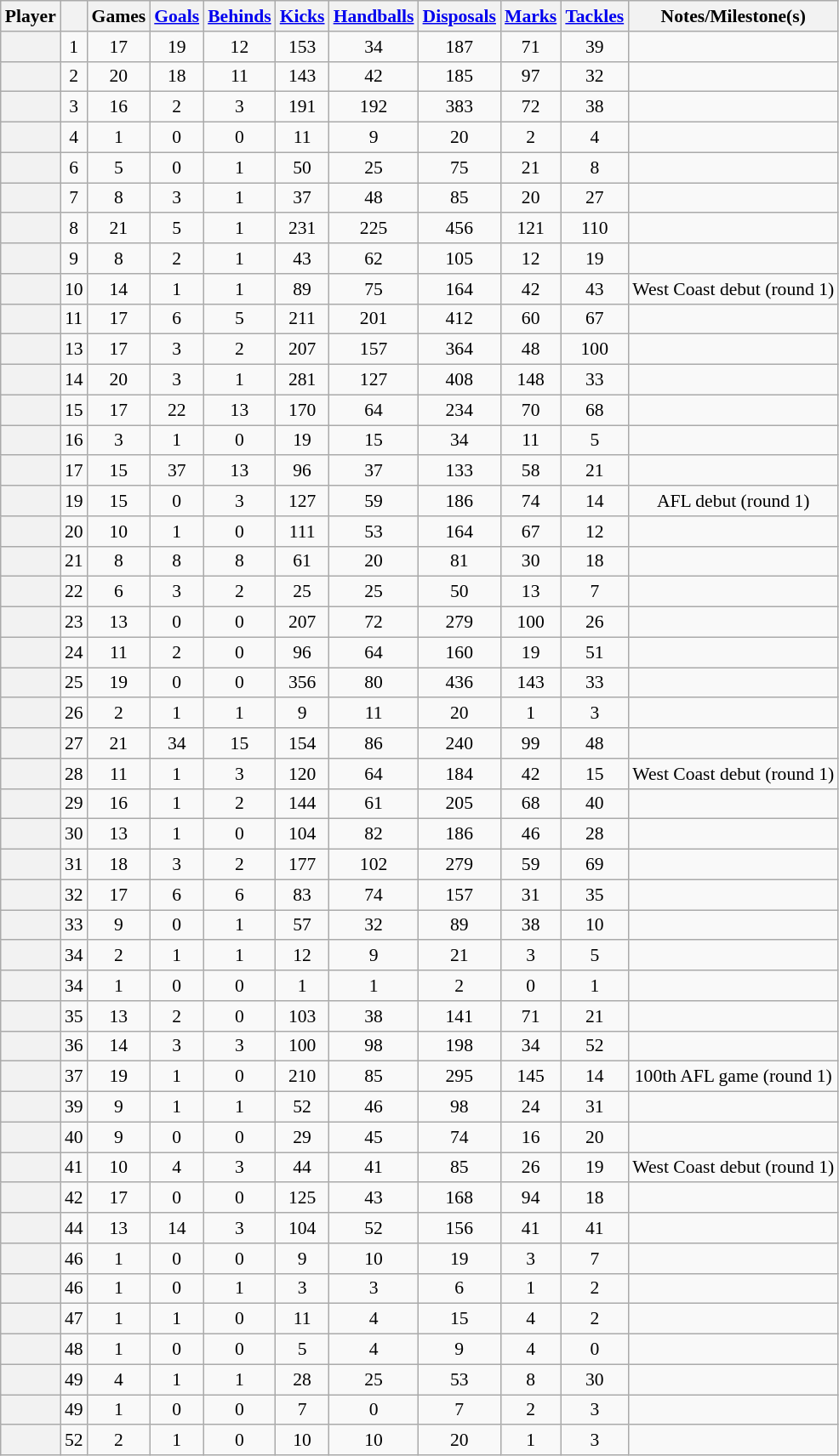<table class="wikitable plainrowheaders sortable" style="text-align:center; font-size:90%">
<tr>
<th scope="col">Player</th>
<th scope="col"></th>
<th scope="col" width:3em>Games</th>
<th scope="col" width:3em><a href='#'>Goals</a></th>
<th scope="col" width:3em><a href='#'>Behinds</a></th>
<th scope="col" width:3em><a href='#'>Kicks</a></th>
<th scope="col" width:3em><a href='#'>Handballs</a></th>
<th scope="col" width:3em><a href='#'>Disposals</a></th>
<th scope="col" width:3em><a href='#'>Marks</a></th>
<th scope="col" width:3em><a href='#'>Tackles</a></th>
<th scope="col" class="unsortable">Notes/Milestone(s)</th>
</tr>
<tr>
<th scope="row"></th>
<td>1</td>
<td>17</td>
<td>19</td>
<td>12</td>
<td>153</td>
<td>34</td>
<td>187</td>
<td>71</td>
<td>39</td>
<td></td>
</tr>
<tr>
<th scope="row"></th>
<td>2</td>
<td>20</td>
<td>18</td>
<td>11</td>
<td>143</td>
<td>42</td>
<td>185</td>
<td>97</td>
<td>32</td>
<td></td>
</tr>
<tr>
<th scope="row"></th>
<td>3</td>
<td>16</td>
<td>2</td>
<td>3</td>
<td>191</td>
<td>192</td>
<td>383</td>
<td>72</td>
<td>38</td>
<td></td>
</tr>
<tr>
<th scope="row"></th>
<td>4</td>
<td>1</td>
<td>0</td>
<td>0</td>
<td>11</td>
<td>9</td>
<td>20</td>
<td>2</td>
<td>4</td>
<td></td>
</tr>
<tr>
<th scope="row"></th>
<td>6</td>
<td>5</td>
<td>0</td>
<td>1</td>
<td>50</td>
<td>25</td>
<td>75</td>
<td>21</td>
<td>8</td>
<td></td>
</tr>
<tr>
<th scope="row"></th>
<td>7</td>
<td>8</td>
<td>3</td>
<td>1</td>
<td>37</td>
<td>48</td>
<td>85</td>
<td>20</td>
<td>27</td>
<td></td>
</tr>
<tr>
<th scope="row"></th>
<td>8</td>
<td>21</td>
<td>5</td>
<td>1</td>
<td>231</td>
<td>225</td>
<td>456</td>
<td>121</td>
<td>110</td>
<td></td>
</tr>
<tr>
<th scope="row"></th>
<td>9</td>
<td>8</td>
<td>2</td>
<td>1</td>
<td>43</td>
<td>62</td>
<td>105</td>
<td>12</td>
<td>19</td>
<td></td>
</tr>
<tr>
<th scope="row"></th>
<td>10</td>
<td>14</td>
<td>1</td>
<td>1</td>
<td>89</td>
<td>75</td>
<td>164</td>
<td>42</td>
<td>43</td>
<td>West Coast debut (round 1)</td>
</tr>
<tr>
<th scope="row"></th>
<td>11</td>
<td>17</td>
<td>6</td>
<td>5</td>
<td>211</td>
<td>201</td>
<td>412</td>
<td>60</td>
<td>67</td>
<td></td>
</tr>
<tr>
<th scope="row"></th>
<td>13</td>
<td>17</td>
<td>3</td>
<td>2</td>
<td>207</td>
<td>157</td>
<td>364</td>
<td>48</td>
<td>100</td>
<td></td>
</tr>
<tr>
<th scope="row"></th>
<td>14</td>
<td>20</td>
<td>3</td>
<td>1</td>
<td>281</td>
<td>127</td>
<td>408</td>
<td>148</td>
<td>33</td>
<td></td>
</tr>
<tr>
<th scope="row"></th>
<td>15</td>
<td>17</td>
<td>22</td>
<td>13</td>
<td>170</td>
<td>64</td>
<td>234</td>
<td>70</td>
<td>68</td>
<td></td>
</tr>
<tr>
<th scope="row"></th>
<td>16</td>
<td>3</td>
<td>1</td>
<td>0</td>
<td>19</td>
<td>15</td>
<td>34</td>
<td>11</td>
<td>5</td>
<td></td>
</tr>
<tr>
<th scope="row"></th>
<td>17</td>
<td>15</td>
<td>37</td>
<td>13</td>
<td>96</td>
<td>37</td>
<td>133</td>
<td>58</td>
<td>21</td>
<td></td>
</tr>
<tr>
<th scope="row"></th>
<td>19</td>
<td>15</td>
<td>0</td>
<td>3</td>
<td>127</td>
<td>59</td>
<td>186</td>
<td>74</td>
<td>14</td>
<td>AFL debut (round 1)</td>
</tr>
<tr>
<th scope="row"></th>
<td>20</td>
<td>10</td>
<td>1</td>
<td>0</td>
<td>111</td>
<td>53</td>
<td>164</td>
<td>67</td>
<td>12</td>
<td></td>
</tr>
<tr>
<th scope="row"></th>
<td>21</td>
<td>8</td>
<td>8</td>
<td>8</td>
<td>61</td>
<td>20</td>
<td>81</td>
<td>30</td>
<td>18</td>
<td></td>
</tr>
<tr>
<th scope="row"></th>
<td>22</td>
<td>6</td>
<td>3</td>
<td>2</td>
<td>25</td>
<td>25</td>
<td>50</td>
<td>13</td>
<td>7</td>
<td></td>
</tr>
<tr>
<th scope="row"></th>
<td>23</td>
<td>13</td>
<td>0</td>
<td>0</td>
<td>207</td>
<td>72</td>
<td>279</td>
<td>100</td>
<td>26</td>
<td></td>
</tr>
<tr>
<th scope="row"></th>
<td>24</td>
<td>11</td>
<td>2</td>
<td>0</td>
<td>96</td>
<td>64</td>
<td>160</td>
<td>19</td>
<td>51</td>
<td></td>
</tr>
<tr>
<th scope="row"></th>
<td>25</td>
<td>19</td>
<td>0</td>
<td>0</td>
<td>356</td>
<td>80</td>
<td>436</td>
<td>143</td>
<td>33</td>
<td></td>
</tr>
<tr>
<th scope="row"></th>
<td>26</td>
<td>2</td>
<td>1</td>
<td>1</td>
<td>9</td>
<td>11</td>
<td>20</td>
<td>1</td>
<td>3</td>
<td></td>
</tr>
<tr>
<th scope="row"></th>
<td>27</td>
<td>21</td>
<td>34</td>
<td>15</td>
<td>154</td>
<td>86</td>
<td>240</td>
<td>99</td>
<td>48</td>
<td></td>
</tr>
<tr>
<th scope="row"></th>
<td>28</td>
<td>11</td>
<td>1</td>
<td>3</td>
<td>120</td>
<td>64</td>
<td>184</td>
<td>42</td>
<td>15</td>
<td>West Coast debut (round 1)</td>
</tr>
<tr>
<th scope="row"></th>
<td>29</td>
<td>16</td>
<td>1</td>
<td>2</td>
<td>144</td>
<td>61</td>
<td>205</td>
<td>68</td>
<td>40</td>
<td></td>
</tr>
<tr>
<th scope="row"></th>
<td>30</td>
<td>13</td>
<td>1</td>
<td>0</td>
<td>104</td>
<td>82</td>
<td>186</td>
<td>46</td>
<td>28</td>
<td></td>
</tr>
<tr>
<th scope="row"></th>
<td>31</td>
<td>18</td>
<td>3</td>
<td>2</td>
<td>177</td>
<td>102</td>
<td>279</td>
<td>59</td>
<td>69</td>
<td></td>
</tr>
<tr>
<th scope="row"></th>
<td>32</td>
<td>17</td>
<td>6</td>
<td>6</td>
<td>83</td>
<td>74</td>
<td>157</td>
<td>31</td>
<td>35</td>
<td></td>
</tr>
<tr>
<th scope="row"></th>
<td>33</td>
<td>9</td>
<td>0</td>
<td>1</td>
<td>57</td>
<td>32</td>
<td>89</td>
<td>38</td>
<td>10</td>
<td></td>
</tr>
<tr>
<th scope="row"></th>
<td>34</td>
<td>2</td>
<td>1</td>
<td>1</td>
<td>12</td>
<td>9</td>
<td>21</td>
<td>3</td>
<td>5</td>
<td></td>
</tr>
<tr>
<th scope="row"></th>
<td>34</td>
<td>1</td>
<td>0</td>
<td>0</td>
<td>1</td>
<td>1</td>
<td>2</td>
<td>0</td>
<td>1</td>
<td></td>
</tr>
<tr>
<th scope="row"></th>
<td>35</td>
<td>13</td>
<td>2</td>
<td>0</td>
<td>103</td>
<td>38</td>
<td>141</td>
<td>71</td>
<td>21</td>
<td></td>
</tr>
<tr>
<th scope="row"></th>
<td>36</td>
<td>14</td>
<td>3</td>
<td>3</td>
<td>100</td>
<td>98</td>
<td>198</td>
<td>34</td>
<td>52</td>
<td></td>
</tr>
<tr>
<th scope="row"></th>
<td>37</td>
<td>19</td>
<td>1</td>
<td>0</td>
<td>210</td>
<td>85</td>
<td>295</td>
<td>145</td>
<td>14</td>
<td>100th AFL game (round 1)</td>
</tr>
<tr>
<th scope="row"></th>
<td>39</td>
<td>9</td>
<td>1</td>
<td>1</td>
<td>52</td>
<td>46</td>
<td>98</td>
<td>24</td>
<td>31</td>
<td></td>
</tr>
<tr>
<th scope="row"></th>
<td>40</td>
<td>9</td>
<td>0</td>
<td>0</td>
<td>29</td>
<td>45</td>
<td>74</td>
<td>16</td>
<td>20</td>
<td></td>
</tr>
<tr>
<th scope="row"></th>
<td>41</td>
<td>10</td>
<td>4</td>
<td>3</td>
<td>44</td>
<td>41</td>
<td>85</td>
<td>26</td>
<td>19</td>
<td>West Coast debut (round 1)</td>
</tr>
<tr>
<th scope="row"></th>
<td>42</td>
<td>17</td>
<td>0</td>
<td>0</td>
<td>125</td>
<td>43</td>
<td>168</td>
<td>94</td>
<td>18</td>
<td></td>
</tr>
<tr>
<th scope="row"></th>
<td>44</td>
<td>13</td>
<td>14</td>
<td>3</td>
<td>104</td>
<td>52</td>
<td>156</td>
<td>41</td>
<td>41</td>
<td></td>
</tr>
<tr>
<th scope="row"></th>
<td>46</td>
<td>1</td>
<td>0</td>
<td>0</td>
<td>9</td>
<td>10</td>
<td>19</td>
<td>3</td>
<td>7</td>
<td></td>
</tr>
<tr>
<th scope="row"></th>
<td>46</td>
<td>1</td>
<td>0</td>
<td>1</td>
<td>3</td>
<td>3</td>
<td>6</td>
<td>1</td>
<td>2</td>
<td></td>
</tr>
<tr>
<th scope="row"></th>
<td>47</td>
<td>1</td>
<td>1</td>
<td>0</td>
<td>11</td>
<td>4</td>
<td>15</td>
<td>4</td>
<td>2</td>
<td></td>
</tr>
<tr>
<th scope="row"></th>
<td>48</td>
<td>1</td>
<td>0</td>
<td>0</td>
<td>5</td>
<td>4</td>
<td>9</td>
<td>4</td>
<td>0</td>
<td></td>
</tr>
<tr>
<th scope="row"></th>
<td>49</td>
<td>4</td>
<td>1</td>
<td>1</td>
<td>28</td>
<td>25</td>
<td>53</td>
<td>8</td>
<td>30</td>
<td></td>
</tr>
<tr>
<th scope="row"></th>
<td>49</td>
<td>1</td>
<td>0</td>
<td>0</td>
<td>7</td>
<td>0</td>
<td>7</td>
<td>2</td>
<td>3</td>
<td></td>
</tr>
<tr>
<th scope="row"></th>
<td>52</td>
<td>2</td>
<td>1</td>
<td>0</td>
<td>10</td>
<td>10</td>
<td>20</td>
<td>1</td>
<td>3</td>
<td></td>
</tr>
</table>
